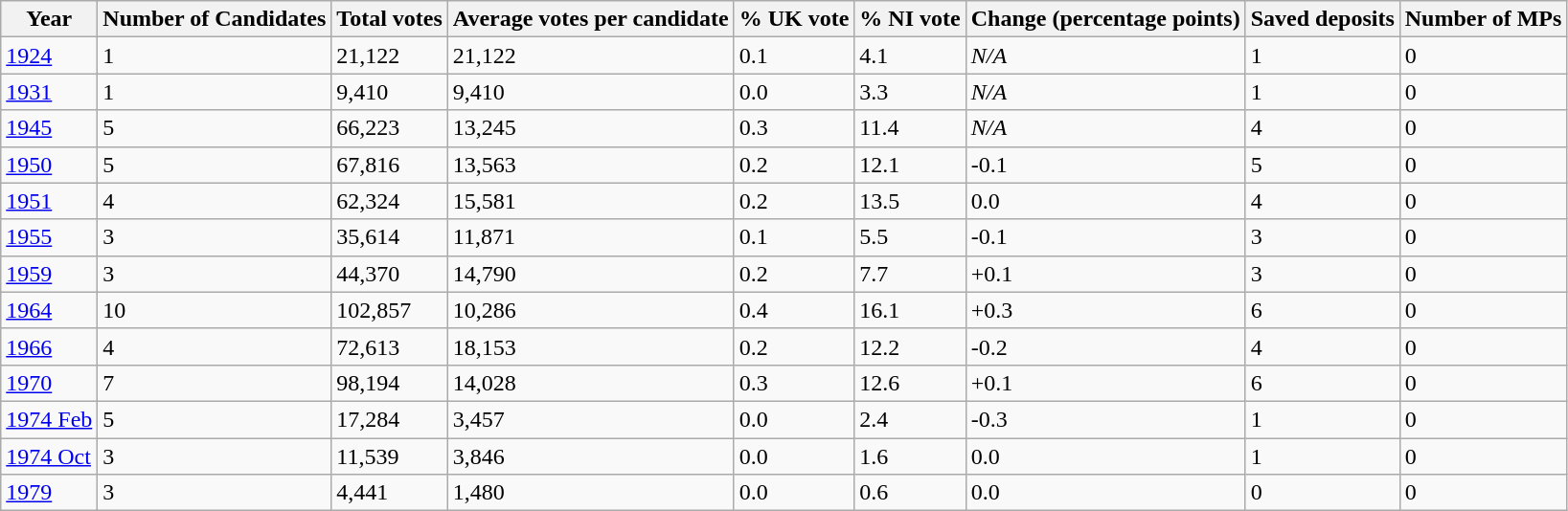<table class="wikitable sortable">
<tr>
<th>Year</th>
<th>Number of Candidates</th>
<th>Total votes</th>
<th>Average votes per candidate</th>
<th>% UK vote</th>
<th>% NI vote</th>
<th>Change (percentage points)</th>
<th>Saved deposits</th>
<th>Number of MPs</th>
</tr>
<tr>
<td><a href='#'>1924</a></td>
<td>1</td>
<td>21,122</td>
<td>21,122</td>
<td>0.1</td>
<td>4.1</td>
<td><em>N/A</em></td>
<td>1</td>
<td>0</td>
</tr>
<tr>
<td><a href='#'>1931</a></td>
<td>1</td>
<td>9,410</td>
<td>9,410</td>
<td>0.0</td>
<td>3.3</td>
<td><em>N/A</em></td>
<td>1</td>
<td>0</td>
</tr>
<tr>
<td><a href='#'>1945</a></td>
<td>5</td>
<td>66,223</td>
<td>13,245</td>
<td>0.3</td>
<td>11.4</td>
<td><em>N/A</em></td>
<td>4</td>
<td>0</td>
</tr>
<tr>
<td><a href='#'>1950</a></td>
<td>5</td>
<td>67,816</td>
<td>13,563</td>
<td>0.2</td>
<td>12.1</td>
<td>-0.1</td>
<td>5</td>
<td>0</td>
</tr>
<tr>
<td><a href='#'>1951</a></td>
<td>4</td>
<td>62,324</td>
<td>15,581</td>
<td>0.2</td>
<td>13.5</td>
<td>0.0</td>
<td>4</td>
<td>0</td>
</tr>
<tr>
<td><a href='#'>1955</a></td>
<td>3</td>
<td>35,614</td>
<td>11,871</td>
<td>0.1</td>
<td>5.5</td>
<td>-0.1</td>
<td>3</td>
<td>0</td>
</tr>
<tr>
<td><a href='#'>1959</a></td>
<td>3</td>
<td>44,370</td>
<td>14,790</td>
<td>0.2</td>
<td>7.7</td>
<td>+0.1</td>
<td>3</td>
<td>0</td>
</tr>
<tr>
<td><a href='#'>1964</a></td>
<td>10</td>
<td>102,857</td>
<td>10,286</td>
<td>0.4</td>
<td>16.1</td>
<td>+0.3</td>
<td>6</td>
<td>0</td>
</tr>
<tr>
<td><a href='#'>1966</a></td>
<td>4</td>
<td>72,613</td>
<td>18,153</td>
<td>0.2</td>
<td>12.2</td>
<td>-0.2</td>
<td>4</td>
<td>0</td>
</tr>
<tr>
<td><a href='#'>1970</a></td>
<td>7</td>
<td>98,194</td>
<td>14,028</td>
<td>0.3</td>
<td>12.6</td>
<td>+0.1</td>
<td>6</td>
<td>0</td>
</tr>
<tr>
<td><a href='#'>1974 Feb</a></td>
<td>5</td>
<td>17,284</td>
<td>3,457</td>
<td>0.0</td>
<td>2.4</td>
<td>-0.3</td>
<td>1</td>
<td>0</td>
</tr>
<tr>
<td><a href='#'>1974 Oct</a></td>
<td>3</td>
<td>11,539</td>
<td>3,846</td>
<td>0.0</td>
<td>1.6</td>
<td>0.0</td>
<td>1</td>
<td>0</td>
</tr>
<tr>
<td><a href='#'>1979</a></td>
<td>3</td>
<td>4,441</td>
<td>1,480</td>
<td>0.0</td>
<td>0.6</td>
<td>0.0</td>
<td>0</td>
<td>0</td>
</tr>
</table>
